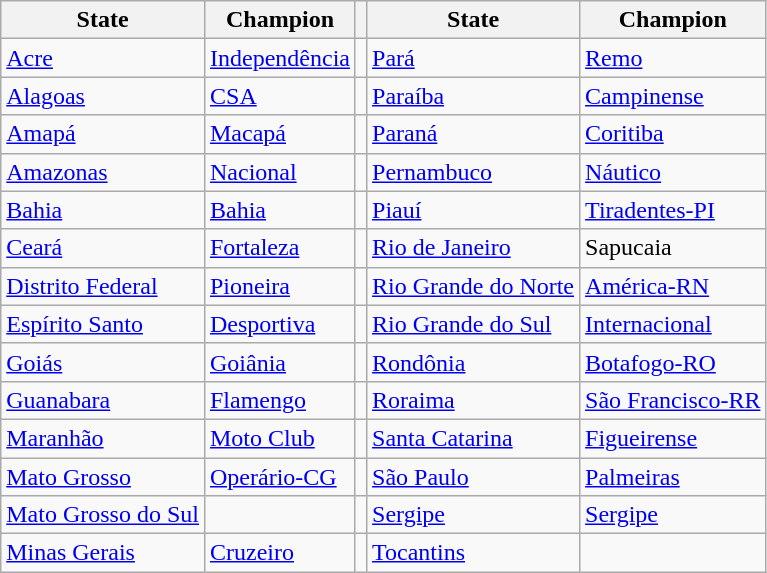<table class="wikitable">
<tr>
<th>State</th>
<th>Champion</th>
<th></th>
<th>State</th>
<th>Champion</th>
</tr>
<tr>
<td><a href='#'>Acre</a></td>
<td><a href='#'>Independência</a></td>
<td></td>
<td><a href='#'>Pará</a></td>
<td><a href='#'>Remo</a></td>
</tr>
<tr>
<td><a href='#'>Alagoas</a></td>
<td><a href='#'>CSA</a></td>
<td></td>
<td><a href='#'>Paraíba</a></td>
<td><a href='#'>Campinense</a></td>
</tr>
<tr>
<td><a href='#'>Amapá</a></td>
<td><a href='#'>Macapá</a></td>
<td></td>
<td><a href='#'>Paraná</a></td>
<td><a href='#'>Coritiba</a></td>
</tr>
<tr>
<td><a href='#'>Amazonas</a></td>
<td><a href='#'>Nacional</a></td>
<td></td>
<td><a href='#'>Pernambuco</a></td>
<td><a href='#'>Náutico</a></td>
</tr>
<tr>
<td><a href='#'>Bahia</a></td>
<td><a href='#'>Bahia</a></td>
<td></td>
<td><a href='#'>Piauí</a></td>
<td><a href='#'>Tiradentes-PI</a></td>
</tr>
<tr>
<td><a href='#'>Ceará</a></td>
<td><a href='#'>Fortaleza</a></td>
<td></td>
<td><a href='#'>Rio de Janeiro</a></td>
<td>Sapucaia</td>
</tr>
<tr>
<td><a href='#'>Distrito Federal</a></td>
<td><a href='#'>Pioneira</a></td>
<td></td>
<td><a href='#'>Rio Grande do Norte</a></td>
<td><a href='#'>América-RN</a></td>
</tr>
<tr>
<td><a href='#'>Espírito Santo</a></td>
<td><a href='#'>Desportiva</a></td>
<td></td>
<td><a href='#'>Rio Grande do Sul</a></td>
<td><a href='#'>Internacional</a></td>
</tr>
<tr>
<td><a href='#'>Goiás</a></td>
<td><a href='#'>Goiânia</a></td>
<td></td>
<td><a href='#'>Rondônia</a></td>
<td><a href='#'>Botafogo-RO</a></td>
</tr>
<tr>
<td><a href='#'>Guanabara</a></td>
<td><a href='#'>Flamengo</a></td>
<td></td>
<td><a href='#'>Roraima</a></td>
<td><a href='#'>São Francisco-RR</a></td>
</tr>
<tr>
<td><a href='#'>Maranhão</a></td>
<td><a href='#'>Moto Club</a></td>
<td></td>
<td><a href='#'>Santa Catarina</a></td>
<td><a href='#'>Figueirense</a></td>
</tr>
<tr>
<td><a href='#'>Mato Grosso</a></td>
<td><a href='#'>Operário-CG</a></td>
<td></td>
<td><a href='#'>São Paulo</a></td>
<td><a href='#'>Palmeiras</a></td>
</tr>
<tr>
<td><a href='#'>Mato Grosso do Sul</a></td>
<td></td>
<td></td>
<td><a href='#'>Sergipe</a></td>
<td><a href='#'>Sergipe</a></td>
</tr>
<tr>
<td><a href='#'>Minas Gerais</a></td>
<td><a href='#'>Cruzeiro</a></td>
<td></td>
<td><a href='#'>Tocantins</a></td>
<td></td>
</tr>
</table>
